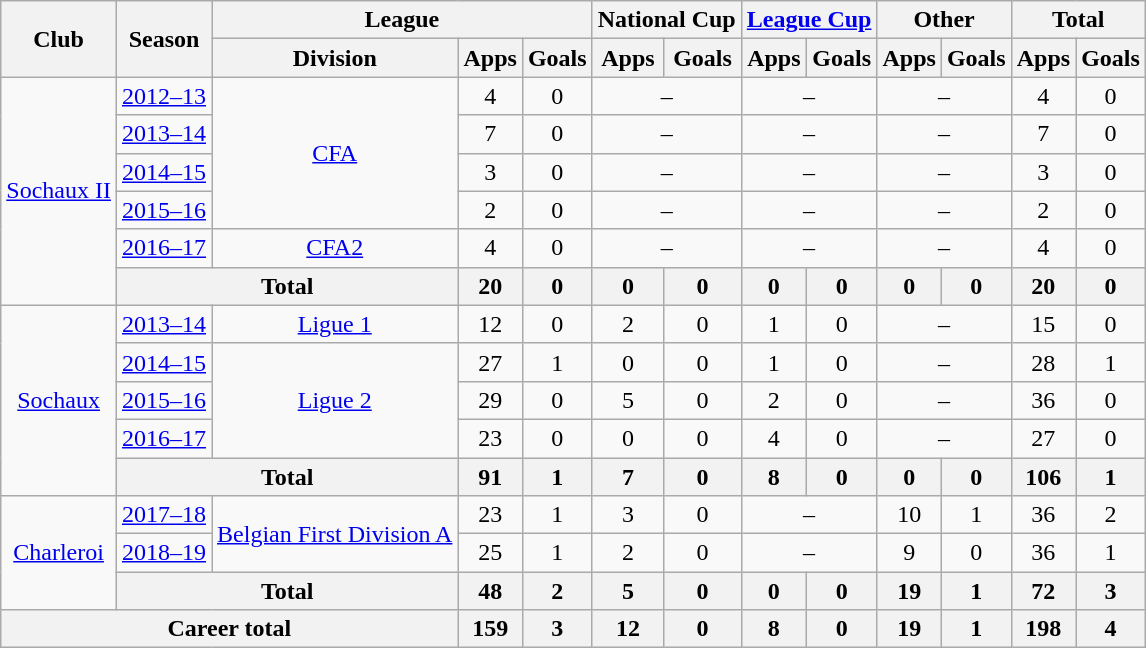<table class="wikitable" style="text-align:center">
<tr>
<th rowspan="2">Club</th>
<th rowspan="2">Season</th>
<th colspan="3">League</th>
<th colspan="2">National Cup</th>
<th colspan="2"><a href='#'>League Cup</a></th>
<th colspan="2">Other</th>
<th colspan="2">Total</th>
</tr>
<tr>
<th>Division</th>
<th>Apps</th>
<th>Goals</th>
<th>Apps</th>
<th>Goals</th>
<th>Apps</th>
<th>Goals</th>
<th>Apps</th>
<th>Goals</th>
<th>Apps</th>
<th>Goals</th>
</tr>
<tr>
<td rowspan="6"><a href='#'>Sochaux II</a></td>
<td><a href='#'>2012–13</a></td>
<td rowspan="4"><a href='#'>CFA</a></td>
<td>4</td>
<td>0</td>
<td colspan="2">–</td>
<td colspan="2">–</td>
<td colspan="2">–</td>
<td>4</td>
<td>0</td>
</tr>
<tr>
<td><a href='#'>2013–14</a></td>
<td>7</td>
<td>0</td>
<td colspan="2">–</td>
<td colspan="2">–</td>
<td colspan="2">–</td>
<td>7</td>
<td>0</td>
</tr>
<tr>
<td><a href='#'>2014–15</a></td>
<td>3</td>
<td>0</td>
<td colspan="2">–</td>
<td colspan="2">–</td>
<td colspan="2">–</td>
<td>3</td>
<td>0</td>
</tr>
<tr>
<td><a href='#'>2015–16</a></td>
<td>2</td>
<td>0</td>
<td colspan="2">–</td>
<td colspan="2">–</td>
<td colspan="2">–</td>
<td>2</td>
<td>0</td>
</tr>
<tr>
<td><a href='#'>2016–17</a></td>
<td><a href='#'>CFA2</a></td>
<td>4</td>
<td>0</td>
<td colspan="2">–</td>
<td colspan="2">–</td>
<td colspan="2">–</td>
<td>4</td>
<td>0</td>
</tr>
<tr>
<th colspan="2">Total</th>
<th>20</th>
<th>0</th>
<th>0</th>
<th>0</th>
<th>0</th>
<th>0</th>
<th>0</th>
<th>0</th>
<th>20</th>
<th>0</th>
</tr>
<tr>
<td rowspan="5"><a href='#'>Sochaux</a></td>
<td><a href='#'>2013–14</a></td>
<td><a href='#'>Ligue 1</a></td>
<td>12</td>
<td>0</td>
<td>2</td>
<td>0</td>
<td>1</td>
<td>0</td>
<td colspan="2">–</td>
<td>15</td>
<td>0</td>
</tr>
<tr>
<td><a href='#'>2014–15</a></td>
<td rowspan="3"><a href='#'>Ligue 2</a></td>
<td>27</td>
<td>1</td>
<td>0</td>
<td>0</td>
<td>1</td>
<td>0</td>
<td colspan="2">–</td>
<td>28</td>
<td>1</td>
</tr>
<tr>
<td><a href='#'>2015–16</a></td>
<td>29</td>
<td>0</td>
<td>5</td>
<td>0</td>
<td>2</td>
<td>0</td>
<td colspan="2">–</td>
<td>36</td>
<td>0</td>
</tr>
<tr>
<td><a href='#'>2016–17</a></td>
<td>23</td>
<td>0</td>
<td>0</td>
<td>0</td>
<td>4</td>
<td>0</td>
<td colspan="2">–</td>
<td>27</td>
<td>0</td>
</tr>
<tr>
<th colspan="2">Total</th>
<th>91</th>
<th>1</th>
<th>7</th>
<th>0</th>
<th>8</th>
<th>0</th>
<th>0</th>
<th>0</th>
<th>106</th>
<th>1</th>
</tr>
<tr>
<td rowspan="3"><a href='#'>Charleroi</a></td>
<td><a href='#'>2017–18</a></td>
<td rowspan="2"><a href='#'>Belgian First Division A</a></td>
<td>23</td>
<td>1</td>
<td>3</td>
<td>0</td>
<td colspan="2">–</td>
<td>10</td>
<td>1</td>
<td>36</td>
<td>2</td>
</tr>
<tr>
<td><a href='#'>2018–19</a></td>
<td>25</td>
<td>1</td>
<td>2</td>
<td>0</td>
<td colspan="2">–</td>
<td>9</td>
<td>0</td>
<td>36</td>
<td>1</td>
</tr>
<tr>
<th colspan="2">Total</th>
<th>48</th>
<th>2</th>
<th>5</th>
<th>0</th>
<th>0</th>
<th>0</th>
<th>19</th>
<th>1</th>
<th>72</th>
<th>3</th>
</tr>
<tr>
<th colspan="3">Career total</th>
<th>159</th>
<th>3</th>
<th>12</th>
<th>0</th>
<th>8</th>
<th>0</th>
<th>19</th>
<th>1</th>
<th>198</th>
<th>4</th>
</tr>
</table>
